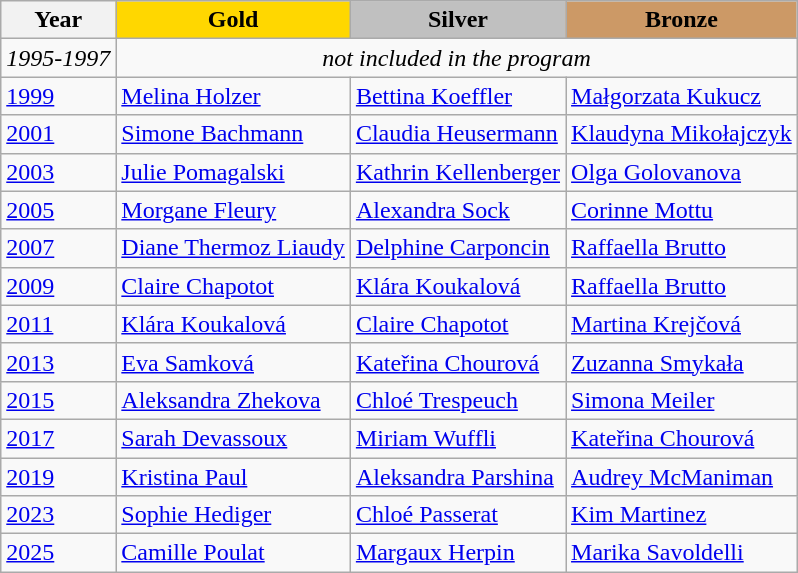<table class="wikitable">
<tr>
<th>Year</th>
<td align=center bgcolor=gold><strong>Gold</strong></td>
<td align=center bgcolor=silver><strong>Silver</strong></td>
<td align=center bgcolor=cc9966><strong>Bronze</strong></td>
</tr>
<tr>
<td><em>1995-1997</em></td>
<td colspan=3 align=center><em>not included in the program</em></td>
</tr>
<tr>
<td><a href='#'>1999</a></td>
<td> <a href='#'>Melina Holzer</a></td>
<td> <a href='#'>Bettina Koeffler</a></td>
<td> <a href='#'>Małgorzata Kukucz</a></td>
</tr>
<tr>
<td><a href='#'>2001</a></td>
<td> <a href='#'>Simone Bachmann</a></td>
<td> <a href='#'>Claudia Heusermann</a></td>
<td> <a href='#'>Klaudyna Mikołajczyk</a></td>
</tr>
<tr>
<td><a href='#'>2003</a></td>
<td> <a href='#'>Julie Pomagalski</a></td>
<td> <a href='#'>Kathrin Kellenberger</a></td>
<td> <a href='#'>Olga Golovanova</a></td>
</tr>
<tr>
<td><a href='#'>2005</a></td>
<td> <a href='#'>Morgane Fleury</a></td>
<td> <a href='#'>Alexandra Sock</a></td>
<td> <a href='#'>Corinne Mottu</a></td>
</tr>
<tr>
<td><a href='#'>2007</a></td>
<td> <a href='#'>Diane Thermoz Liaudy</a></td>
<td> <a href='#'>Delphine Carponcin</a></td>
<td> <a href='#'>Raffaella Brutto</a></td>
</tr>
<tr>
<td><a href='#'>2009</a></td>
<td> <a href='#'>Claire Chapotot</a></td>
<td> <a href='#'>Klára Koukalová</a></td>
<td> <a href='#'>Raffaella Brutto</a></td>
</tr>
<tr>
<td><a href='#'>2011</a></td>
<td> <a href='#'>Klára Koukalová</a></td>
<td> <a href='#'>Claire Chapotot</a></td>
<td> <a href='#'>Martina Krejčová</a></td>
</tr>
<tr>
<td><a href='#'>2013</a></td>
<td> <a href='#'>Eva Samková</a></td>
<td> <a href='#'>Kateřina Chourová</a></td>
<td> <a href='#'>Zuzanna Smykała</a></td>
</tr>
<tr>
<td><a href='#'>2015</a></td>
<td> <a href='#'>Aleksandra Zhekova</a></td>
<td> <a href='#'>Chloé Trespeuch</a></td>
<td> <a href='#'>Simona Meiler</a></td>
</tr>
<tr>
<td><a href='#'>2017</a></td>
<td> <a href='#'>Sarah Devassoux</a></td>
<td> <a href='#'>Miriam Wuffli</a></td>
<td> <a href='#'>Kateřina Chourová</a></td>
</tr>
<tr>
<td><a href='#'>2019</a></td>
<td> <a href='#'>Kristina Paul</a></td>
<td> <a href='#'>Aleksandra Parshina</a></td>
<td> <a href='#'>Audrey McManiman</a></td>
</tr>
<tr>
<td><a href='#'>2023</a></td>
<td> <a href='#'>Sophie Hediger</a></td>
<td> <a href='#'>Chloé Passerat</a></td>
<td> <a href='#'>Kim Martinez</a></td>
</tr>
<tr>
<td><a href='#'>2025</a></td>
<td> <a href='#'>Camille Poulat</a></td>
<td> <a href='#'>Margaux Herpin</a></td>
<td> <a href='#'>Marika Savoldelli</a></td>
</tr>
</table>
